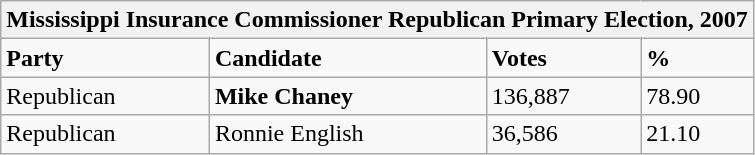<table class="wikitable">
<tr>
<th colspan="4">Mississippi Insurance Commissioner Republican Primary Election, 2007</th>
</tr>
<tr>
<td><strong>Party</strong></td>
<td><strong>Candidate</strong></td>
<td><strong>Votes</strong></td>
<td><strong>%</strong></td>
</tr>
<tr>
<td>Republican</td>
<td><strong>Mike Chaney</strong></td>
<td>136,887</td>
<td>78.90</td>
</tr>
<tr>
<td>Republican</td>
<td>Ronnie English</td>
<td>36,586</td>
<td>21.10</td>
</tr>
</table>
